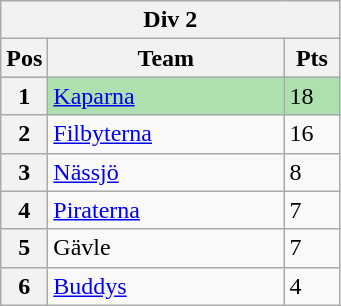<table class="wikitable">
<tr>
<th colspan="3">Div 2</th>
</tr>
<tr>
<th width=20>Pos</th>
<th width=150>Team</th>
<th width=30>Pts</th>
</tr>
<tr style="background:#ACE1AF;">
<th>1</th>
<td><a href='#'>Kaparna</a></td>
<td>18</td>
</tr>
<tr>
<th>2</th>
<td><a href='#'>Filbyterna</a></td>
<td>16</td>
</tr>
<tr>
<th>3</th>
<td><a href='#'>Nässjö</a></td>
<td>8</td>
</tr>
<tr>
<th>4</th>
<td><a href='#'>Piraterna</a></td>
<td>7</td>
</tr>
<tr>
<th>5</th>
<td>Gävle</td>
<td>7</td>
</tr>
<tr>
<th>6</th>
<td><a href='#'>Buddys</a></td>
<td>4</td>
</tr>
</table>
